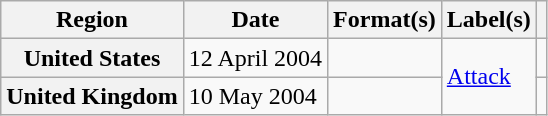<table class="wikitable plainrowheaders">
<tr>
<th scope="col">Region</th>
<th scope="col">Date</th>
<th scope="col">Format(s)</th>
<th scope="col">Label(s)</th>
<th scope="col"></th>
</tr>
<tr>
<th scope="row">United States</th>
<td>12 April 2004</td>
<td></td>
<td rowspan="2"><a href='#'>Attack</a></td>
<td></td>
</tr>
<tr>
<th scope="row">United Kingdom</th>
<td>10 May 2004</td>
<td></td>
<td></td>
</tr>
</table>
